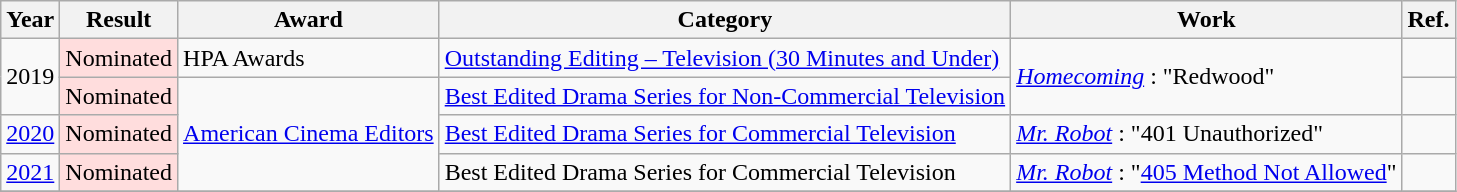<table class="wikitable">
<tr>
<th>Year</th>
<th>Result</th>
<th>Award</th>
<th>Category</th>
<th>Work</th>
<th>Ref.</th>
</tr>
<tr>
<td rowspan="2">2019</td>
<td style="background: #ffdddd">Nominated</td>
<td>HPA Awards</td>
<td><a href='#'>Outstanding Editing – Television (30 Minutes and Under)</a></td>
<td rowspan="2"><em><a href='#'>Homecoming</a></em> : "Redwood"</td>
<td></td>
</tr>
<tr>
<td style="background: #ffdddd">Nominated</td>
<td rowspan="3"><a href='#'>American Cinema Editors</a></td>
<td><a href='#'>Best Edited Drama Series for Non-Commercial Television</a></td>
<td></td>
</tr>
<tr>
<td><a href='#'>2020</a></td>
<td style="background: #ffdddd">Nominated</td>
<td><a href='#'>Best Edited Drama Series for Commercial Television</a></td>
<td><em><a href='#'>Mr. Robot</a></em> : "401 Unauthorized"</td>
<td></td>
</tr>
<tr>
<td><a href='#'>2021</a></td>
<td style="background: #ffdddd">Nominated</td>
<td>Best Edited Drama Series for Commercial Television</td>
<td><em><a href='#'>Mr. Robot</a></em> : "<a href='#'>405 Method Not Allowed</a>"</td>
<td></td>
</tr>
<tr>
</tr>
</table>
